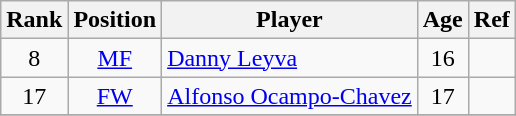<table class=wikitable>
<tr>
<th>Rank</th>
<th>Position</th>
<th>Player</th>
<th>Age</th>
<th>Ref</th>
</tr>
<tr>
<td align=center>8</td>
<td align=center><a href='#'>MF</a></td>
<td> <a href='#'>Danny Leyva</a></td>
<td align=center>16</td>
<td></td>
</tr>
<tr>
<td align=center>17</td>
<td align=center><a href='#'>FW</a></td>
<td> <a href='#'>Alfonso Ocampo-Chavez</a></td>
<td align=center>17</td>
<td></td>
</tr>
<tr>
</tr>
</table>
